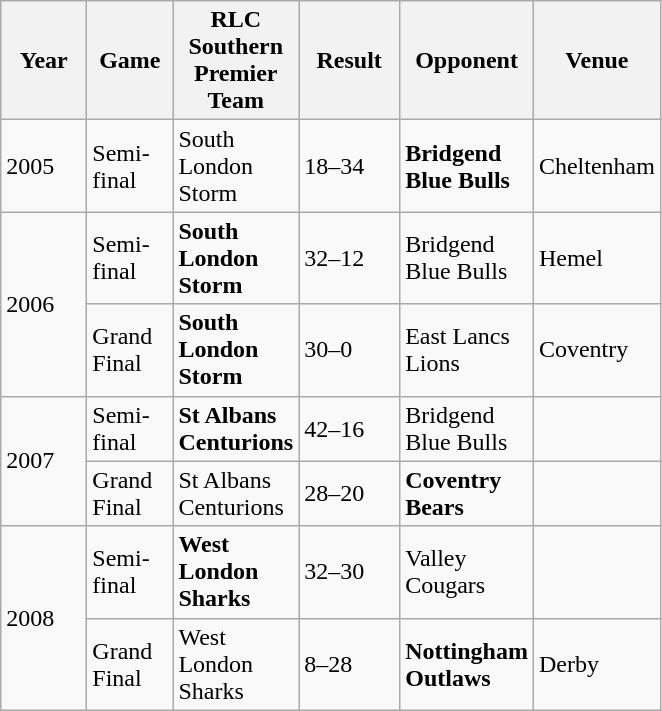<table class="wikitable" style="text-align:left;">
<tr>
<th width=50>Year</th>
<th width="50">Game</th>
<th width="60">RLC Southern Premier Team</th>
<th width="60">Result</th>
<th width="60">Opponent</th>
<th width=60>Venue</th>
</tr>
<tr>
<td>2005</td>
<td>Semi-final</td>
<td>South London Storm</td>
<td>18–34</td>
<td><strong>Bridgend Blue Bulls</strong></td>
<td>Cheltenham</td>
</tr>
<tr>
<td rowspan=2>2006</td>
<td>Semi-final</td>
<td><strong>South London Storm</strong></td>
<td>32–12</td>
<td>Bridgend Blue Bulls</td>
<td>Hemel</td>
</tr>
<tr>
<td>Grand Final</td>
<td><strong>South London Storm</strong></td>
<td>30–0</td>
<td>East Lancs Lions</td>
<td>Coventry</td>
</tr>
<tr>
<td rowspan=2>2007</td>
<td>Semi-final</td>
<td><strong>St Albans Centurions</strong></td>
<td>42–16</td>
<td>Bridgend Blue Bulls</td>
<td></td>
</tr>
<tr>
<td>Grand Final</td>
<td>St Albans Centurions</td>
<td>28–20</td>
<td><strong>Coventry Bears</strong></td>
<td></td>
</tr>
<tr>
<td rowspan=2>2008</td>
<td>Semi-final</td>
<td><strong>West London Sharks</strong></td>
<td>32–30</td>
<td>Valley Cougars</td>
<td></td>
</tr>
<tr>
<td>Grand Final</td>
<td>West London Sharks</td>
<td>8–28</td>
<td><strong>Nottingham Outlaws</strong></td>
<td>Derby</td>
</tr>
</table>
